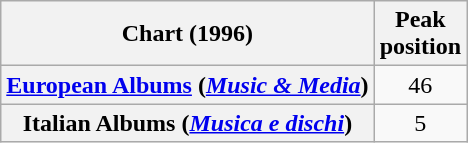<table class="wikitable sortable plainrowheaders" style="text-align:center">
<tr>
<th scope="col">Chart (1996)</th>
<th scope="col">Peak<br>position</th>
</tr>
<tr>
<th scope="row"><a href='#'>European Albums</a> (<em><a href='#'>Music & Media</a></em>)</th>
<td>46</td>
</tr>
<tr>
<th scope="row">Italian Albums (<em><a href='#'>Musica e dischi</a></em>)</th>
<td>5</td>
</tr>
</table>
